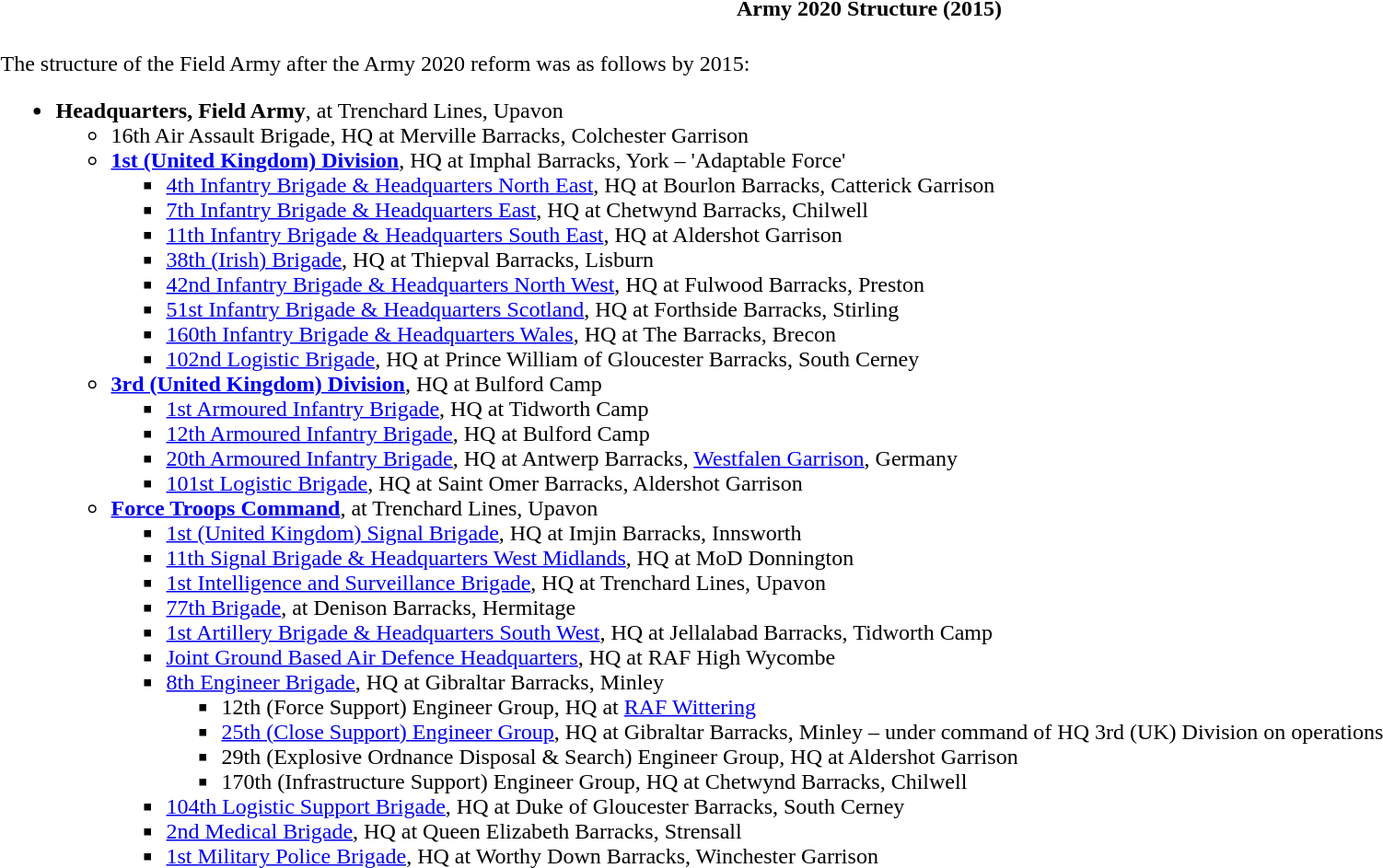<table class="toccolours collapsible collapsed" style="width:100%; background:transparent;">
<tr>
<th colspan=><strong>Army 2020 Structure (2015)</strong></th>
</tr>
<tr>
<td colspan="2"><br>The structure of the Field Army after the Army 2020 reform was as follows by 2015:<ul><li><strong>Headquarters, Field Army</strong>, at Trenchard Lines, Upavon<ul><li>16th Air Assault Brigade, HQ at Merville Barracks, Colchester Garrison</li><li><strong><a href='#'>1st (United Kingdom) Division</a></strong>, HQ at Imphal Barracks, York – 'Adaptable Force'<ul><li><a href='#'>4th Infantry Brigade & Headquarters North East</a>, HQ at Bourlon Barracks, Catterick Garrison</li><li><a href='#'>7th Infantry Brigade & Headquarters East</a>, HQ at Chetwynd Barracks, Chilwell</li><li><a href='#'>11th Infantry Brigade & Headquarters South East</a>, HQ at Aldershot Garrison</li><li><a href='#'>38th (Irish) Brigade</a>, HQ at Thiepval Barracks, Lisburn</li><li><a href='#'>42nd Infantry Brigade & Headquarters North West</a>, HQ at Fulwood Barracks, Preston</li><li><a href='#'>51st Infantry Brigade & Headquarters Scotland</a>, HQ at Forthside Barracks, Stirling</li><li><a href='#'>160th Infantry Brigade & Headquarters Wales</a>, HQ at The Barracks, Brecon</li><li><a href='#'>102nd Logistic Brigade</a>, HQ at Prince William of Gloucester Barracks, South Cerney</li></ul></li><li><strong><a href='#'>3rd (United Kingdom) Division</a></strong>, HQ at Bulford Camp<ul><li><a href='#'>1st Armoured Infantry Brigade</a>, HQ at Tidworth Camp</li><li><a href='#'>12th Armoured Infantry Brigade</a>, HQ at Bulford Camp</li><li><a href='#'>20th Armoured Infantry Brigade</a>, HQ at Antwerp Barracks, <a href='#'>Westfalen Garrison</a>, Germany</li><li><a href='#'>101st Logistic Brigade</a>, HQ at Saint Omer Barracks, Aldershot Garrison</li></ul></li><li><strong><a href='#'>Force Troops Command</a></strong>, at Trenchard Lines, Upavon<ul><li><a href='#'>1st (United Kingdom) Signal Brigade</a>, HQ at Imjin Barracks, Innsworth</li><li><a href='#'>11th Signal Brigade & Headquarters West Midlands</a>, HQ at MoD Donnington</li><li><a href='#'>1st Intelligence and Surveillance Brigade</a>, HQ at Trenchard Lines, Upavon</li><li><a href='#'>77th Brigade</a>, at Denison Barracks, Hermitage</li><li><a href='#'>1st Artillery Brigade & Headquarters South West</a>, HQ at Jellalabad Barracks, Tidworth Camp</li><li><a href='#'>Joint Ground Based Air Defence Headquarters</a>, HQ at RAF High Wycombe</li><li><a href='#'>8th Engineer Brigade</a>, HQ at Gibraltar Barracks, Minley<ul><li>12th (Force Support) Engineer Group, HQ at <a href='#'>RAF Wittering</a></li><li><a href='#'>25th (Close Support) Engineer Group</a>, HQ at Gibraltar Barracks, Minley – under command of HQ 3rd (UK) Division on operations</li><li>29th (Explosive Ordnance Disposal & Search) Engineer Group, HQ at Aldershot Garrison</li><li>170th (Infrastructure Support) Engineer Group, HQ at Chetwynd Barracks, Chilwell</li></ul></li><li><a href='#'>104th Logistic Support Brigade</a>, HQ at Duke of Gloucester Barracks, South Cerney</li><li><a href='#'>2nd Medical Brigade</a>, HQ at Queen Elizabeth Barracks, Strensall</li><li><a href='#'>1st Military Police Brigade</a>, HQ at Worthy Down Barracks, Winchester Garrison</li></ul></li></ul></li></ul></td>
</tr>
</table>
